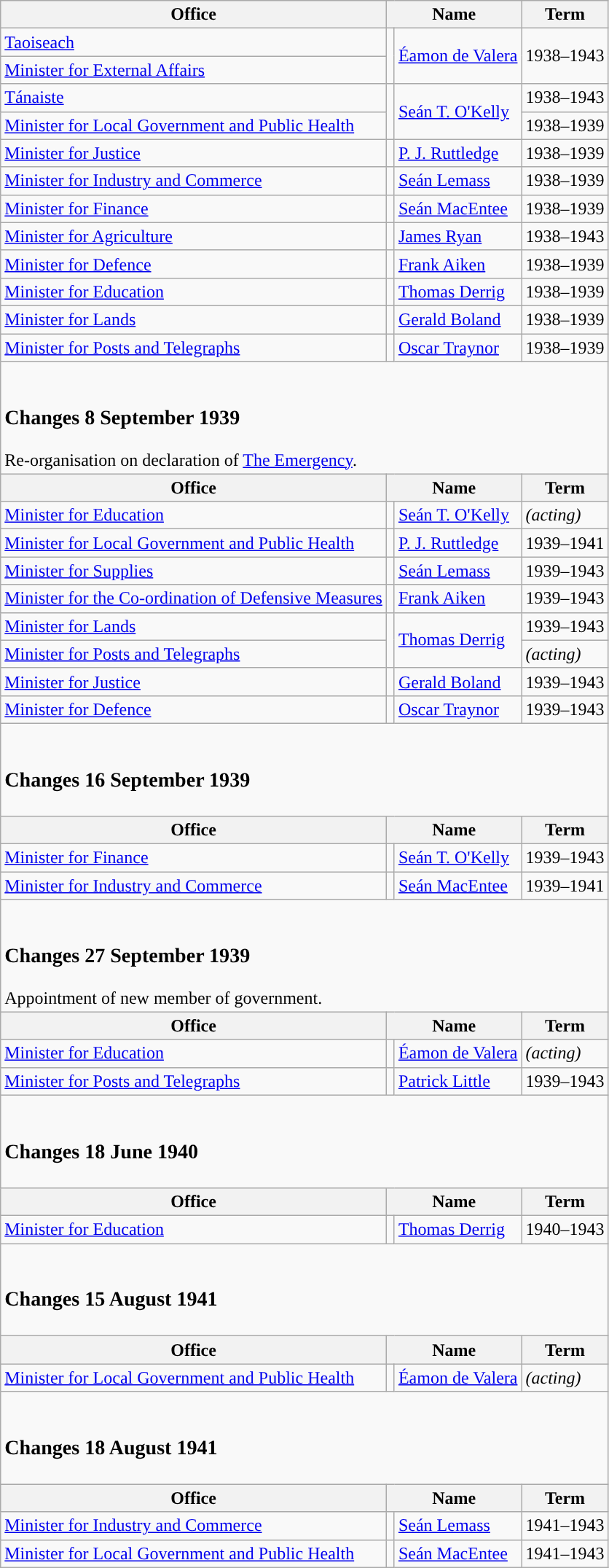<table class="wikitable">
<tr>
<th>Office</th>
<th colspan="2">Name</th>
<th>Term</th>
</tr>
<tr>
<td><a href='#'>Taoiseach</a></td>
<td rowspan=2 style="background-color: "></td>
<td rowspan=2><a href='#'>Éamon de Valera</a></td>
<td rowspan=2>1938–1943</td>
</tr>
<tr>
<td><a href='#'>Minister for External Affairs</a></td>
</tr>
<tr>
<td><a href='#'>Tánaiste</a></td>
<td rowspan=2 style="background-color: "></td>
<td rowspan=2><a href='#'>Seán T. O'Kelly</a></td>
<td>1938–1943</td>
</tr>
<tr>
<td><a href='#'>Minister for Local Government and Public Health</a></td>
<td>1938–1939</td>
</tr>
<tr>
<td><a href='#'>Minister for Justice</a></td>
<td style="background-color: "></td>
<td><a href='#'>P. J. Ruttledge</a></td>
<td>1938–1939</td>
</tr>
<tr>
<td><a href='#'>Minister for Industry and Commerce</a></td>
<td style="background-color: "></td>
<td><a href='#'>Seán Lemass</a></td>
<td>1938–1939</td>
</tr>
<tr>
<td><a href='#'>Minister for Finance</a></td>
<td style="background-color: "></td>
<td><a href='#'>Seán MacEntee</a></td>
<td>1938–1939</td>
</tr>
<tr>
<td><a href='#'>Minister for Agriculture</a></td>
<td style="background-color: "></td>
<td><a href='#'>James Ryan</a></td>
<td>1938–1943</td>
</tr>
<tr>
<td><a href='#'>Minister for Defence</a></td>
<td style="background-color: "></td>
<td><a href='#'>Frank Aiken</a></td>
<td>1938–1939</td>
</tr>
<tr>
<td><a href='#'>Minister for Education</a></td>
<td style="background-color: "></td>
<td><a href='#'>Thomas Derrig</a></td>
<td>1938–1939</td>
</tr>
<tr>
<td><a href='#'>Minister for Lands</a></td>
<td style="background-color: "></td>
<td><a href='#'>Gerald Boland</a></td>
<td>1938–1939</td>
</tr>
<tr>
<td><a href='#'>Minister for Posts and Telegraphs</a></td>
<td style="background-color: "></td>
<td><a href='#'>Oscar Traynor</a></td>
<td>1938–1939</td>
</tr>
<tr>
<td colspan=4><br><h3>Changes 8 September 1939</h3>Re-organisation on declaration of <a href='#'>The Emergency</a>.</td>
</tr>
<tr>
<th>Office</th>
<th colspan="2">Name</th>
<th>Term</th>
</tr>
<tr>
<td><a href='#'>Minister for Education</a></td>
<td style="background-color: "></td>
<td><a href='#'>Seán T. O'Kelly</a></td>
<td><em>(acting)</em></td>
</tr>
<tr>
<td><a href='#'>Minister for Local Government and Public Health</a></td>
<td style="background-color: "></td>
<td><a href='#'>P. J. Ruttledge</a></td>
<td>1939–1941</td>
</tr>
<tr>
<td><a href='#'>Minister for Supplies</a></td>
<td style="background-color: "></td>
<td><a href='#'>Seán Lemass</a></td>
<td>1939–1943</td>
</tr>
<tr>
<td><a href='#'>Minister for the Co-ordination of Defensive Measures</a></td>
<td style="background-color: "></td>
<td><a href='#'>Frank Aiken</a></td>
<td>1939–1943</td>
</tr>
<tr>
<td><a href='#'>Minister for Lands</a></td>
<td rowspan=2 style="background-color: "></td>
<td rowspan=2><a href='#'>Thomas Derrig</a></td>
<td>1939–1943</td>
</tr>
<tr>
<td><a href='#'>Minister for Posts and Telegraphs</a></td>
<td><em>(acting)</em></td>
</tr>
<tr>
<td><a href='#'>Minister for Justice</a></td>
<td style="background-color: "></td>
<td><a href='#'>Gerald Boland</a></td>
<td>1939–1943</td>
</tr>
<tr>
<td><a href='#'>Minister for Defence</a></td>
<td style="background-color: "></td>
<td><a href='#'>Oscar Traynor</a></td>
<td>1939–1943</td>
</tr>
<tr>
<td colspan=4><br><h3>Changes 16 September 1939</h3></td>
</tr>
<tr>
<th>Office</th>
<th colspan="2">Name</th>
<th>Term</th>
</tr>
<tr>
<td><a href='#'>Minister for Finance</a></td>
<td style="background-color: "></td>
<td><a href='#'>Seán T. O'Kelly</a></td>
<td>1939–1943</td>
</tr>
<tr>
<td><a href='#'>Minister for Industry and Commerce</a></td>
<td style="background-color: "></td>
<td><a href='#'>Seán MacEntee</a></td>
<td>1939–1941</td>
</tr>
<tr>
<td colspan=4><br><h3>Changes 27 September 1939</h3>Appointment of new member of government.</td>
</tr>
<tr>
<th>Office</th>
<th colspan="2">Name</th>
<th>Term</th>
</tr>
<tr>
<td><a href='#'>Minister for Education</a></td>
<td style="background-color: "></td>
<td><a href='#'>Éamon de Valera</a></td>
<td><em>(acting)</em></td>
</tr>
<tr>
<td><a href='#'>Minister for Posts and Telegraphs</a></td>
<td style="background-color: "></td>
<td><a href='#'>Patrick Little</a></td>
<td>1939–1943</td>
</tr>
<tr>
<td colspan=4><br><h3>Changes 18 June 1940</h3></td>
</tr>
<tr>
<th>Office</th>
<th colspan="2">Name</th>
<th>Term</th>
</tr>
<tr>
<td><a href='#'>Minister for Education</a></td>
<td style="background-color: "></td>
<td><a href='#'>Thomas Derrig</a></td>
<td>1940–1943</td>
</tr>
<tr>
<td colspan=4><br><h3>Changes 15 August 1941</h3></td>
</tr>
<tr>
<th>Office</th>
<th colspan="2">Name</th>
<th>Term</th>
</tr>
<tr>
<td><a href='#'>Minister for Local Government and Public Health</a></td>
<td style="background-color: "></td>
<td><a href='#'>Éamon de Valera</a></td>
<td><em>(acting)</em></td>
</tr>
<tr>
<td colspan=4><br><h3>Changes 18 August 1941</h3></td>
</tr>
<tr>
<th>Office</th>
<th colspan="2">Name</th>
<th>Term</th>
</tr>
<tr>
<td><a href='#'>Minister for Industry and Commerce</a></td>
<td style="background-color: "></td>
<td><a href='#'>Seán Lemass</a></td>
<td>1941–1943</td>
</tr>
<tr>
<td><a href='#'>Minister for Local Government and Public Health</a></td>
<td style="background-color: "></td>
<td><a href='#'>Seán MacEntee</a></td>
<td>1941–1943</td>
</tr>
</table>
